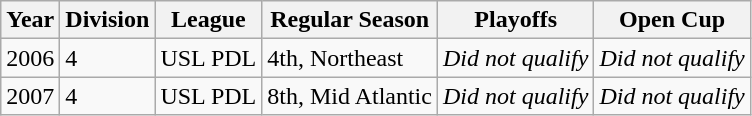<table class="wikitable">
<tr>
<th>Year</th>
<th>Division</th>
<th>League</th>
<th>Regular Season</th>
<th>Playoffs</th>
<th>Open Cup</th>
</tr>
<tr>
<td>2006</td>
<td>4</td>
<td>USL PDL</td>
<td>4th, Northeast</td>
<td><em>Did not qualify</em></td>
<td><em>Did not qualify</em></td>
</tr>
<tr>
<td>2007</td>
<td>4</td>
<td>USL PDL</td>
<td>8th, Mid Atlantic</td>
<td><em>Did not qualify</em></td>
<td><em>Did not qualify</em></td>
</tr>
</table>
